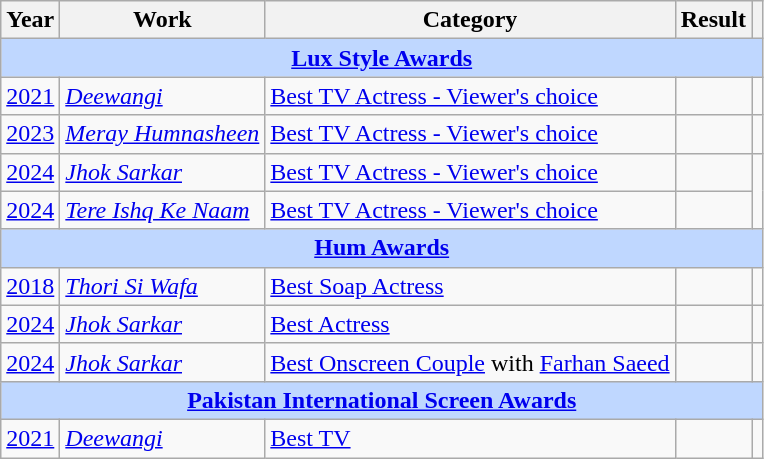<table class="wikitable sortable">
<tr>
<th>Year</th>
<th>Work</th>
<th>Category</th>
<th>Result</th>
<th scope="col" class="unsortable"></th>
</tr>
<tr>
<th style="background:#bfd7ff;" colspan="5"><a href='#'>Lux Style Awards</a></th>
</tr>
<tr>
<td><a href='#'>2021</a></td>
<td><em><a href='#'>Deewangi</a></em></td>
<td><a href='#'>Best TV Actress - Viewer's choice</a></td>
<td></td>
<td></td>
</tr>
<tr>
<td><a href='#'>2023</a></td>
<td><em><a href='#'>Meray Humnasheen</a></em></td>
<td><a href='#'>Best TV Actress - Viewer's choice</a></td>
<td></td>
<td></td>
</tr>
<tr>
<td><a href='#'>2024</a></td>
<td><em><a href='#'>Jhok Sarkar</a></em></td>
<td><a href='#'>Best TV Actress - Viewer's choice</a></td>
<td></td>
<td rowspan="2"></td>
</tr>
<tr>
<td><a href='#'>2024</a></td>
<td><em><a href='#'>Tere Ishq Ke Naam</a></em></td>
<td><a href='#'>Best TV Actress - Viewer's choice</a></td>
<td></td>
</tr>
<tr>
<th style="background:#bfd7ff;" colspan="5"><a href='#'>Hum Awards</a></th>
</tr>
<tr>
<td><a href='#'>2018</a></td>
<td><em><a href='#'>Thori Si Wafa</a></em></td>
<td><a href='#'>Best Soap Actress</a></td>
<td></td>
<td></td>
</tr>
<tr>
<td><a href='#'>2024</a></td>
<td><em><a href='#'>Jhok Sarkar</a></em></td>
<td><a href='#'>Best Actress</a></td>
<td></td>
<td></td>
</tr>
<tr>
<td><a href='#'>2024</a></td>
<td><em><a href='#'>Jhok Sarkar</a></em></td>
<td><a href='#'>Best Onscreen Couple</a> with <a href='#'>Farhan Saeed</a></td>
<td></td>
<td></td>
</tr>
<tr>
<th style="background:#bfd7ff;" colspan="5"><a href='#'>Pakistan International Screen Awards</a></th>
</tr>
<tr>
<td><a href='#'>2021</a></td>
<td><em><a href='#'>Deewangi</a></em></td>
<td><a href='#'>Best TV </a></td>
<td></td>
<td></td>
</tr>
</table>
